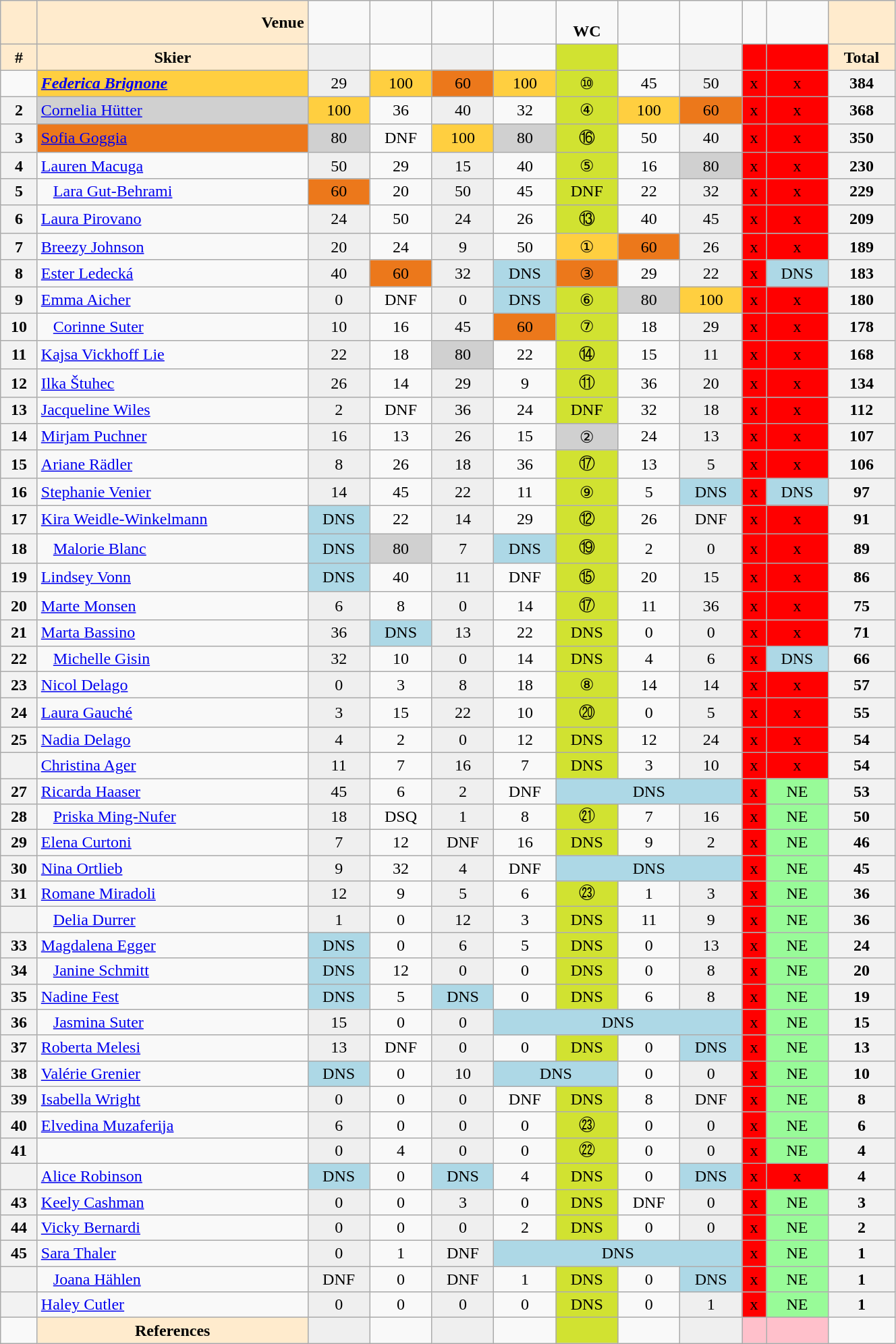<table class="wikitable" width=70% style="font-size:100%; text-align:center;">
<tr>
<td bgcolor=ffebcd></td>
<td align=right bgcolor=ffebcd><strong>Venue</strong></td>
<td></td>
<td></td>
<td></td>
<td></td>
<td><br><strong>WC</strong></td>
<td></td>
<td></td>
<td></td>
<td></td>
<td bgcolor=ffebcd></td>
</tr>
<tr>
<td bgcolor=ffebcd><strong>#</strong></td>
<td bgcolor=ffebcd><strong>Skier</strong></td>
<td bgcolor=efefef></td>
<td></td>
<td bgcolor=efefef></td>
<td></td>
<td bgcolor=d1e231></td>
<td></td>
<td bgcolor=efefef></td>
<td bgcolor=ff0000></td>
<td bgcolor=ff0000></td>
<td bgcolor=ffebcd><strong>Total</strong></td>
</tr>
<tr>
<td></td>
<td align=left bgcolor=ffcf40> <strong><em><a href='#'>Federica Brignone</a></em></strong></td>
<td bgcolor=efefef>29</td>
<td bgcolor=ffcf40>100</td>
<td bgcolor=ec781b>60</td>
<td bgcolor=ffcf40>100</td>
<td bgcolor=d1e231>⑩</td>
<td>45</td>
<td bgcolor=efefef>50</td>
<td bgcolor=ff0000>x</td>
<td bgcolor=ff0000>x</td>
<th>384</th>
</tr>
<tr>
<th>2</th>
<td align=left bgcolor=d0d0d0> <a href='#'>Cornelia Hütter</a></td>
<td bgcolor=ffcf40>100</td>
<td>36</td>
<td bgcolor=efefef>40</td>
<td>32</td>
<td bgcolor=d1e231>④</td>
<td bgcolor=ffcf40>100</td>
<td bgcolor=ec781b>60</td>
<td bgcolor=ff0000>x</td>
<td bgcolor=ff0000>x</td>
<th>368</th>
</tr>
<tr>
<th>3</th>
<td align=left bgcolor=ec781b> <a href='#'>Sofia Goggia</a></td>
<td bgcolor=d0d0d0>80</td>
<td>DNF</td>
<td bgcolor=ffcf40>100</td>
<td bgcolor=d0d0d0>80</td>
<td bgcolor=d1e231>⑯</td>
<td>50</td>
<td bgcolor=efefef>40</td>
<td bgcolor=ff0000>x</td>
<td bgcolor=ff0000>x</td>
<th>350</th>
</tr>
<tr>
<th>4</th>
<td align=left> <a href='#'>Lauren Macuga</a></td>
<td bgcolor=efefef>50</td>
<td>29</td>
<td bgcolor=efefef>15</td>
<td>40</td>
<td bgcolor=d1e231>⑤</td>
<td>16</td>
<td bgcolor=d0d0d0>80</td>
<td bgcolor=ff0000>x</td>
<td bgcolor=ff0000>x</td>
<th>230</th>
</tr>
<tr>
<th>5</th>
<td align=left>   <a href='#'>Lara Gut-Behrami</a></td>
<td bgcolor=ec781b>60</td>
<td>20</td>
<td bgcolor=efefef>50</td>
<td>45</td>
<td bgcolor=d1e231>DNF</td>
<td>22</td>
<td bgcolor=efefef>32</td>
<td bgcolor=ff0000>x</td>
<td bgcolor=ff0000>x</td>
<th>229</th>
</tr>
<tr>
<th>6</th>
<td align=left> <a href='#'>Laura Pirovano</a></td>
<td bgcolor=efefef>24</td>
<td>50</td>
<td bgcolor=efefef>24</td>
<td>26</td>
<td bgcolor=d1e231>⑬</td>
<td>40</td>
<td bgcolor=efefef>45</td>
<td bgcolor=ff0000>x</td>
<td bgcolor=ff0000>x</td>
<th>209</th>
</tr>
<tr>
<th>7</th>
<td align=left> <a href='#'>Breezy Johnson</a></td>
<td bgcolor=efefef>20</td>
<td>24</td>
<td bgcolor=efefef>9</td>
<td>50</td>
<td bgcolor=ffcf40>①</td>
<td bgcolor=ec781b>60</td>
<td bgcolor=efefef>26</td>
<td bgcolor=ff0000>x</td>
<td bgcolor=ff0000>x</td>
<th>189</th>
</tr>
<tr>
<th>8</th>
<td align=left> <a href='#'>Ester Ledecká</a></td>
<td bgcolor=efefef>40</td>
<td bgcolor=ec781b>60</td>
<td bgcolor=efefef>32</td>
<td bgcolor=add8e6>DNS</td>
<td bgcolor=ec781b>③</td>
<td>29</td>
<td bgcolor=efefef>22</td>
<td bgcolor=ff0000>x</td>
<td bgcolor=add8e6>DNS</td>
<th>183</th>
</tr>
<tr>
<th>9</th>
<td align=left> <a href='#'>Emma Aicher</a></td>
<td bgcolor=efefef>0</td>
<td>DNF</td>
<td bgcolor=efefef>0</td>
<td bgcolor=add8e6>DNS</td>
<td bgcolor=d1e231>⑥</td>
<td bgcolor=d0d0d0>80</td>
<td bgcolor=ffcf40>100</td>
<td bgcolor=ff0000>x</td>
<td bgcolor=ff0000>x</td>
<th>180</th>
</tr>
<tr>
<th>10</th>
<td align=left>   <a href='#'>Corinne Suter</a></td>
<td bgcolor=efefef>10</td>
<td>16</td>
<td bgcolor=efefef>45</td>
<td bgcolor=ec781b>60</td>
<td bgcolor=d1e231>⑦</td>
<td>18</td>
<td bgcolor=efefef>29</td>
<td bgcolor=ff0000>x</td>
<td bgcolor=ff0000>x</td>
<th>178</th>
</tr>
<tr>
<th>11</th>
<td align=left> <a href='#'>Kajsa Vickhoff Lie</a></td>
<td bgcolor=efefef>22</td>
<td>18</td>
<td bgcolor=d0d0d0>80</td>
<td>22</td>
<td bgcolor=d1e231>⑭</td>
<td>15</td>
<td bgcolor=efefef>11</td>
<td bgcolor=ff0000>x</td>
<td bgcolor=ff0000>x</td>
<th>168</th>
</tr>
<tr>
<th>12</th>
<td align=left> <a href='#'>Ilka Štuhec</a></td>
<td bgcolor=efefef>26</td>
<td>14</td>
<td bgcolor=efefef>29</td>
<td>9</td>
<td bgcolor=d1e231>⑪</td>
<td>36</td>
<td bgcolor=efefef>20</td>
<td bgcolor=ff0000>x</td>
<td bgcolor=ff0000>x</td>
<th>134</th>
</tr>
<tr>
<th>13</th>
<td align=left> <a href='#'>Jacqueline Wiles</a></td>
<td bgcolor=efefef>2</td>
<td>DNF</td>
<td bgcolor=efefef>36</td>
<td>24</td>
<td bgcolor=d1e231>DNF</td>
<td>32</td>
<td bgcolor=efefef>18</td>
<td bgcolor=ff0000>x</td>
<td bgcolor=ff0000>x</td>
<th>112</th>
</tr>
<tr>
<th>14</th>
<td align=left> <a href='#'>Mirjam Puchner</a></td>
<td bgcolor=efefef>16</td>
<td>13</td>
<td bgcolor=efefef>26</td>
<td>15</td>
<td bgcolor=d0d0d0>②</td>
<td>24</td>
<td bgcolor=efefef>13</td>
<td bgcolor=ff0000>x</td>
<td bgcolor=ff0000>x</td>
<th>107</th>
</tr>
<tr>
<th>15</th>
<td align=left> <a href='#'>Ariane Rädler</a></td>
<td bgcolor=efefef>8</td>
<td>26</td>
<td bgcolor=efefef>18</td>
<td>36</td>
<td bgcolor=d1e231>⑰</td>
<td>13</td>
<td bgcolor=efefef>5</td>
<td bgcolor=ff0000>x</td>
<td bgcolor=ff0000>x</td>
<th>106</th>
</tr>
<tr>
<th>16</th>
<td align=left> <a href='#'>Stephanie Venier</a></td>
<td bgcolor=efefef>14</td>
<td>45</td>
<td bgcolor=efefef>22</td>
<td>11</td>
<td bgcolor=d1e231>⑨</td>
<td>5</td>
<td bgcolor=add8e6>DNS</td>
<td bgcolor=ff0000>x</td>
<td bgcolor=add8e6>DNS</td>
<th>97</th>
</tr>
<tr>
<th>17</th>
<td align=left> <a href='#'>Kira Weidle-Winkelmann</a></td>
<td bgcolor=add8e6>DNS</td>
<td>22</td>
<td bgcolor=efefef>14</td>
<td>29</td>
<td bgcolor=d1e231>⑫</td>
<td>26</td>
<td bgcolor=efefef>DNF</td>
<td bgcolor=ff0000>x</td>
<td bgcolor=ff0000>x</td>
<th>91</th>
</tr>
<tr>
<th>18</th>
<td align=left>   <a href='#'>Malorie Blanc</a></td>
<td bgcolor=add8e6>DNS</td>
<td bgcolor=d0d0d0>80</td>
<td bgcolor=efefef>7</td>
<td bgcolor=add8e6>DNS</td>
<td bgcolor=d1e231>⑲</td>
<td>2</td>
<td bgcolor=efefef>0</td>
<td bgcolor=ff0000>x</td>
<td bgcolor=ff0000>x</td>
<th>89</th>
</tr>
<tr>
<th>19</th>
<td align=left> <a href='#'>Lindsey Vonn</a></td>
<td bgcolor=add8e6>DNS</td>
<td>40</td>
<td bgcolor=efefef>11</td>
<td>DNF</td>
<td bgcolor=d1e231>⑮</td>
<td>20</td>
<td bgcolor=efefef>15</td>
<td bgcolor=ff0000>x</td>
<td bgcolor=ff0000>x</td>
<th>86</th>
</tr>
<tr>
<th>20</th>
<td align=left> <a href='#'>Marte Monsen</a></td>
<td bgcolor=efefef>6</td>
<td>8</td>
<td bgcolor=efefef>0</td>
<td>14</td>
<td bgcolor=d1e231>⑰</td>
<td>11</td>
<td bgcolor=efefef>36</td>
<td bgcolor=ff0000>x</td>
<td bgcolor=ff0000>x</td>
<th>75</th>
</tr>
<tr>
<th>21</th>
<td align=left> <a href='#'>Marta Bassino</a></td>
<td bgcolor=efefef>36</td>
<td bgcolor=add8e6>DNS</td>
<td bgcolor=efefef>13</td>
<td>22</td>
<td bgcolor=d1e231>DNS</td>
<td>0</td>
<td bgcolor=efefef>0</td>
<td bgcolor=ff0000>x</td>
<td bgcolor=ff0000>x</td>
<th>71</th>
</tr>
<tr>
<th>22</th>
<td align=left>   <a href='#'>Michelle Gisin</a></td>
<td bgcolor=efefef>32</td>
<td>10</td>
<td bgcolor=efefef>0</td>
<td>14</td>
<td bgcolor=d1e231>DNS</td>
<td>4</td>
<td bgcolor=efefef>6</td>
<td bgcolor=ff0000>x</td>
<td bgcolor=add8e6>DNS</td>
<th>66</th>
</tr>
<tr>
<th>23</th>
<td align=left> <a href='#'>Nicol Delago</a></td>
<td bgcolor=efefef>0</td>
<td>3</td>
<td bgcolor=efefef>8</td>
<td>18</td>
<td bgcolor=d1e231>⑧</td>
<td>14</td>
<td bgcolor=efefef>14</td>
<td bgcolor=ff0000>x</td>
<td bgcolor=ff0000>x</td>
<th>57</th>
</tr>
<tr>
<th>24</th>
<td align=left> <a href='#'>Laura Gauché</a></td>
<td bgcolor=efefef>3</td>
<td>15</td>
<td bgcolor=efefef>22</td>
<td>10</td>
<td bgcolor=d1e231>⑳</td>
<td>0</td>
<td bgcolor=efefef>5</td>
<td bgcolor=ff0000>x</td>
<td bgcolor=ff0000>x</td>
<th>55</th>
</tr>
<tr>
<th>25</th>
<td align=left> <a href='#'>Nadia Delago</a></td>
<td bgcolor=efefef>4</td>
<td>2</td>
<td bgcolor=efefef>0</td>
<td>12</td>
<td bgcolor=d1e231>DNS</td>
<td>12</td>
<td bgcolor=efefef>24</td>
<td bgcolor=ff0000>x</td>
<td bgcolor=ff0000>x</td>
<th>54</th>
</tr>
<tr>
<th></th>
<td align=left> <a href='#'>Christina Ager</a></td>
<td bgcolor=efefef>11</td>
<td>7</td>
<td bgcolor=efefef>16</td>
<td>7</td>
<td bgcolor=d1e231>DNS</td>
<td>3</td>
<td bgcolor=efefef>10</td>
<td bgcolor=ff0000>x</td>
<td bgcolor=ff0000>x</td>
<th>54</th>
</tr>
<tr>
<th>27</th>
<td align=left> <a href='#'>Ricarda Haaser</a></td>
<td bgcolor=efefef>45</td>
<td>6</td>
<td bgcolor=efefef>2</td>
<td>DNF</td>
<td colspan=3 bgcolor=add8e6>DNS</td>
<td bgcolor=ff0000>x</td>
<td bgcolor=98fb98>NE</td>
<th>53</th>
</tr>
<tr>
<th>28</th>
<td align=left>   <a href='#'>Priska Ming-Nufer</a></td>
<td bgcolor=efefef>18</td>
<td>DSQ</td>
<td bgcolor=efefef>1</td>
<td>8</td>
<td bgcolor=d1e231>㉑</td>
<td>7</td>
<td bgcolor=efefef>16</td>
<td bgcolor=ff0000>x</td>
<td bgcolor=98fb98>NE</td>
<th>50</th>
</tr>
<tr>
<th>29</th>
<td align=left> <a href='#'>Elena Curtoni</a></td>
<td bgcolor=efefef>7</td>
<td>12</td>
<td bgcolor=efefef>DNF</td>
<td>16</td>
<td bgcolor=d1e231>DNS</td>
<td>9</td>
<td bgcolor=efefef>2</td>
<td bgcolor=ff0000>x</td>
<td bgcolor=98fb98>NE</td>
<th>46</th>
</tr>
<tr>
<th>30</th>
<td align=left> <a href='#'>Nina Ortlieb</a></td>
<td bgcolor=efefef>9</td>
<td>32</td>
<td bgcolor=efefef>4</td>
<td>DNF</td>
<td colspan=3 bgcolor=add8e6>DNS</td>
<td bgcolor=ff0000>x</td>
<td bgcolor=98fb98>NE</td>
<th>45</th>
</tr>
<tr>
<th>31</th>
<td align=left> <a href='#'>Romane Miradoli</a></td>
<td bgcolor=efefef>12</td>
<td>9</td>
<td bgcolor=efefef>5</td>
<td>6</td>
<td bgcolor=d1e231>㉓</td>
<td>1</td>
<td bgcolor=efefef>3</td>
<td bgcolor=ff0000>x</td>
<td bgcolor=98fb98>NE</td>
<th>36</th>
</tr>
<tr>
<th></th>
<td align=left>   <a href='#'>Delia Durrer</a></td>
<td bgcolor=efefef>1</td>
<td>0</td>
<td bgcolor=efefef>12</td>
<td>3</td>
<td bgcolor=d1e231>DNS</td>
<td>11</td>
<td bgcolor=efefef>9</td>
<td bgcolor=ff0000>x</td>
<td bgcolor=98fb98>NE</td>
<th>36</th>
</tr>
<tr>
<th>33</th>
<td align=left> <a href='#'>Magdalena Egger</a></td>
<td bgcolor=add8e6>DNS</td>
<td>0</td>
<td bgcolor=efefef>6</td>
<td>5</td>
<td bgcolor=d1e231>DNS</td>
<td>0</td>
<td bgcolor=efefef>13</td>
<td bgcolor=ff0000>x</td>
<td bgcolor=98fb98>NE</td>
<th>24</th>
</tr>
<tr>
<th>34</th>
<td align=left>   <a href='#'>Janine Schmitt</a></td>
<td bgcolor=add8e6>DNS</td>
<td>12</td>
<td bgcolor=efefef>0</td>
<td>0</td>
<td bgcolor=d1e231>DNS</td>
<td>0</td>
<td bgcolor=efefef>8</td>
<td bgcolor=ff0000>x</td>
<td bgcolor=98fb98>NE</td>
<th>20</th>
</tr>
<tr>
<th>35</th>
<td align=left> <a href='#'>Nadine Fest</a></td>
<td bgcolor=add8e6>DNS</td>
<td>5</td>
<td bgcolor=add8e6>DNS</td>
<td>0</td>
<td bgcolor=d1e231>DNS</td>
<td>6</td>
<td bgcolor=efefef>8</td>
<td bgcolor=ff0000>x</td>
<td bgcolor=98fb98>NE</td>
<th>19</th>
</tr>
<tr>
<th>36</th>
<td align=left>   <a href='#'>Jasmina Suter</a></td>
<td bgcolor=efefef>15</td>
<td>0</td>
<td bgcolor=efefef>0</td>
<td colspan=4 bgcolor=add8e6>DNS</td>
<td bgcolor=ff0000>x</td>
<td bgcolor=98fb98>NE</td>
<th>15</th>
</tr>
<tr>
<th>37</th>
<td align=left> <a href='#'>Roberta Melesi</a></td>
<td bgcolor=efefef>13</td>
<td>DNF</td>
<td bgcolor=efefef>0</td>
<td>0</td>
<td bgcolor=d1e231>DNS</td>
<td>0</td>
<td bgcolor=add8e6>DNS</td>
<td bgcolor=ff0000>x</td>
<td bgcolor=98fb98>NE</td>
<th>13</th>
</tr>
<tr>
<th>38</th>
<td align=left> <a href='#'>Valérie Grenier</a></td>
<td bgcolor=add8e6>DNS</td>
<td>0</td>
<td bgcolor=efefef>10</td>
<td colspan=2 bgcolor=add8e6>DNS</td>
<td>0</td>
<td bgcolor=efefef>0</td>
<td bgcolor=ff0000>x</td>
<td bgcolor=98fb98>NE</td>
<th>10</th>
</tr>
<tr>
<th>39</th>
<td align=left> <a href='#'>Isabella Wright</a></td>
<td bgcolor=efefef>0</td>
<td>0</td>
<td bgcolor=efefef>0</td>
<td>DNF</td>
<td bgcolor=d1e231>DNS</td>
<td>8</td>
<td bgcolor=efefef>DNF</td>
<td bgcolor=ff0000>x</td>
<td bgcolor=98fb98>NE</td>
<th>8</th>
</tr>
<tr>
<th>40</th>
<td align=left> <a href='#'>Elvedina Muzaferija</a></td>
<td bgcolor=efefef>6</td>
<td>0</td>
<td bgcolor=efefef>0</td>
<td>0</td>
<td bgcolor=d1e231>㉓</td>
<td>0</td>
<td bgcolor=efefef>0</td>
<td bgcolor=ff0000>x</td>
<td bgcolor=98fb98>NE</td>
<th>6</th>
</tr>
<tr>
<th>41</th>
<td align=left></td>
<td bgcolor=efefef>0</td>
<td>4</td>
<td bgcolor=efefef>0</td>
<td>0</td>
<td bgcolor=d1e231>㉒</td>
<td>0</td>
<td bgcolor=efefef>0</td>
<td bgcolor=ff0000>x</td>
<td bgcolor=98fb98>NE</td>
<th>4</th>
</tr>
<tr>
<th></th>
<td align=left> <a href='#'>Alice Robinson</a></td>
<td bgcolor=add8e6>DNS</td>
<td>0</td>
<td bgcolor=add8e6>DNS</td>
<td>4</td>
<td bgcolor=d1e231>DNS</td>
<td>0</td>
<td bgcolor=add8e6>DNS</td>
<td bgcolor=ff0000>x</td>
<td bgcolor=ff0000>x</td>
<th>4</th>
</tr>
<tr>
<th>43</th>
<td align=left> <a href='#'>Keely Cashman</a></td>
<td bgcolor=efefef>0</td>
<td>0</td>
<td bgcolor=efefef>3</td>
<td>0</td>
<td bgcolor=d1e231>DNS</td>
<td>DNF</td>
<td bgcolor=efefef>0</td>
<td bgcolor=ff0000>x</td>
<td bgcolor=98fb98>NE</td>
<th>3</th>
</tr>
<tr>
<th>44</th>
<td align=left> <a href='#'>Vicky Bernardi</a></td>
<td bgcolor=efefef>0</td>
<td>0</td>
<td bgcolor=efefef>0</td>
<td>2</td>
<td bgcolor=d1e231>DNS</td>
<td>0</td>
<td bgcolor=efefef>0</td>
<td bgcolor=ff0000>x</td>
<td bgcolor=98fb98>NE</td>
<th>2</th>
</tr>
<tr>
<th>45</th>
<td align=left> <a href='#'>Sara Thaler</a></td>
<td bgcolor=efefef>0</td>
<td>1</td>
<td bgcolor=efefef>DNF</td>
<td colspan=4 bgcolor=add8e6>DNS</td>
<td bgcolor=ff0000>x</td>
<td bgcolor=98fb98>NE</td>
<th>1</th>
</tr>
<tr>
<th></th>
<td align=left>   <a href='#'>Joana Hählen</a></td>
<td bgcolor=efefef>DNF</td>
<td>0</td>
<td bgcolor=efefef>DNF</td>
<td>1</td>
<td bgcolor=d1e231>DNS</td>
<td>0</td>
<td bgcolor=add8e6>DNS</td>
<td bgcolor=ff0000>x</td>
<td bgcolor=98fb98>NE</td>
<th>1</th>
</tr>
<tr>
<th></th>
<td align=left> <a href='#'>Haley Cutler</a></td>
<td bgcolor=efefef>0</td>
<td>0</td>
<td bgcolor=efefef>0</td>
<td>0</td>
<td bgcolor=d1e231>DNS</td>
<td>0</td>
<td bgcolor=efefef>1</td>
<td bgcolor=ff0000>x</td>
<td bgcolor=98fb98>NE</td>
<th>1</th>
</tr>
<tr>
<td></td>
<td bgcolor=ffebcd><strong>References</strong></td>
<td bgcolor=efefef></td>
<td></td>
<td bgcolor=efefef></td>
<td></td>
<td bgcolor=d1e231></td>
<td></td>
<td bgcolor=efefef></td>
<td bgcolor=pink></td>
<td bgcolor=pink></td>
</tr>
</table>
